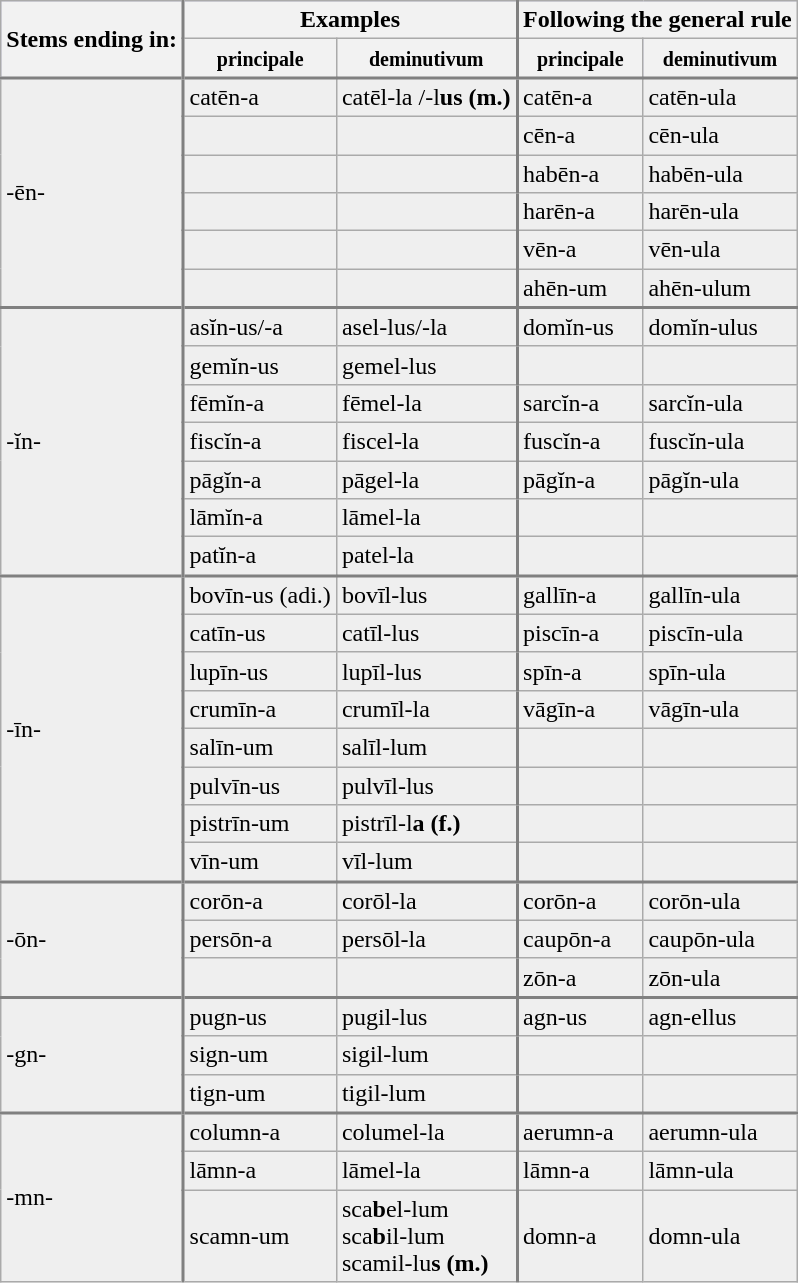<table class="wikitable">
<tr style="background:#ccccff;">
<th rowspan=2 style="border-right:2px solid grey;">Stems ending in:</th>
<th colspan=2>Examples</th>
<th colspan=2 style="border-left:2px solid grey;">Following the general rule</th>
</tr>
<tr style="background:#ccccff;">
<th><small>principale</small></th>
<th><small>deminutivum</small></th>
<th style="border-left:2px solid grey;"><small>principale</small></th>
<th><small>deminutivum</small></th>
</tr>
<tr style="background:#efefef; border-top:2px solid grey;">
<td rowspan=6 style="border-right:2px solid grey;">-ēn-</td>
<td>catēn-a</td>
<td>catēl-la /-l<strong>us (m.)</strong></td>
<td style="border-left:2px solid grey;">catēn-a</td>
<td>catēn-ula</td>
</tr>
<tr style="background:#efefef;">
<td></td>
<td></td>
<td style="border-left:2px solid grey;">cēn-a</td>
<td>cēn-ula</td>
</tr>
<tr style="background:#efefef;">
<td></td>
<td></td>
<td style="border-left:2px solid grey;">habēn-a</td>
<td>habēn-ula</td>
</tr>
<tr style="background:#efefef;">
<td></td>
<td></td>
<td style="border-left:2px solid grey;">harēn-a</td>
<td>harēn-ula</td>
</tr>
<tr style="background:#efefef;">
<td></td>
<td></td>
<td style="border-left:2px solid grey;">vēn-a</td>
<td>vēn-ula</td>
</tr>
<tr style="background:#efefef;">
<td></td>
<td></td>
<td style="border-left:2px solid grey;">ahēn-um</td>
<td>ahēn-ulum</td>
</tr>
<tr style="background:#efefef; border-top:2px solid grey;">
<td rowspan=7 style="border-right:2px solid grey;">-ĭn-</td>
<td>asĭn-us/-a</td>
<td>asel-lus/-la</td>
<td style="border-left:2px solid grey;">domĭn-us</td>
<td>domĭn-ulus</td>
</tr>
<tr style="background:#efefef;">
<td>gemĭn-us</td>
<td>gemel-lus</td>
<td style="border-left:2px solid grey;"></td>
<td></td>
</tr>
<tr style="background:#efefef;">
<td>fēmĭn-a</td>
<td>fēmel-la</td>
<td style="border-left:2px solid grey;">sarcĭn-a</td>
<td>sarcĭn-ula</td>
</tr>
<tr style="background:#efefef;">
<td>fiscĭn-a</td>
<td>fiscel-la</td>
<td style="border-left:2px solid grey;">fuscĭn-a</td>
<td>fuscĭn-ula</td>
</tr>
<tr style="background:#efefef;">
<td>pāgĭn-a</td>
<td>pāgel-la</td>
<td style="border-left:2px solid grey;">pāgĭn-a</td>
<td>pāgĭn-ula</td>
</tr>
<tr style="background:#efefef;">
<td>lāmĭn-a</td>
<td>lāmel-la</td>
<td style="border-left:2px solid grey;"></td>
<td></td>
</tr>
<tr style="background:#efefef;">
<td>patĭn-a</td>
<td>patel-la</td>
<td style="border-left:2px solid grey;"></td>
<td></td>
</tr>
<tr style="background:#efefef; border-top:2px solid grey;">
<td rowspan=8 style="border-right:2px solid grey;">-īn-</td>
<td>bovīn-us (adi.)</td>
<td>bovīl-lus</td>
<td style="border-left:2px solid grey;">gallīn-a</td>
<td>gallīn-ula</td>
</tr>
<tr style="background:#efefef;">
<td>catīn-us</td>
<td>catīl-lus</td>
<td style="border-left:2px solid grey;">piscīn-a</td>
<td>piscīn-ula</td>
</tr>
<tr style="background:#efefef;">
<td>lupīn-us</td>
<td>lupīl-lus</td>
<td style="border-left:2px solid grey;">spīn-a</td>
<td>spīn-ula</td>
</tr>
<tr style="background:#efefef;">
<td>crumīn-a</td>
<td>crumīl-la</td>
<td style="border-left:2px solid grey;">vāgīn-a</td>
<td>vāgīn-ula</td>
</tr>
<tr style="background:#efefef;">
<td>salīn-um</td>
<td>salīl-lum</td>
<td style="border-left:2px solid grey;"></td>
<td></td>
</tr>
<tr style="background:#efefef;">
<td>pulvīn-us</td>
<td>pulvīl-lus</td>
<td style="border-left:2px solid grey;"></td>
<td></td>
</tr>
<tr style="background:#efefef;">
<td>pistrīn-um</td>
<td>pistrīl-l<strong>a (f.)</strong></td>
<td style="border-left:2px solid grey;"></td>
<td></td>
</tr>
<tr style="background:#efefef;">
<td>vīn-um</td>
<td>vīl-lum</td>
<td style="border-left:2px solid grey;"></td>
<td></td>
</tr>
<tr style="background:#efefef; border-top:2px solid grey;">
<td rowspan=3 style="border-right:2px solid grey;">-ōn-</td>
<td>corōn-a</td>
<td>corōl-la</td>
<td style="border-left:2px solid grey;">corōn-a</td>
<td>corōn-ula</td>
</tr>
<tr style="background:#efefef;">
<td>persōn-a</td>
<td>persōl-la</td>
<td style="border-left:2px solid grey;">caupōn-a</td>
<td>caupōn-ula</td>
</tr>
<tr style="background:#efefef;">
<td></td>
<td></td>
<td style="border-left:2px solid grey;">zōn-a</td>
<td>zōn-ula</td>
</tr>
<tr style="background:#efefef; border-top:2px solid grey;">
<td rowspan=3 style="border-right:2px solid grey;">-gn-</td>
<td>pugn-us</td>
<td>pugil-lus</td>
<td style="border-left:2px solid grey;">agn-us</td>
<td>agn-ellus</td>
</tr>
<tr style="background:#efefef;">
<td>sign-um</td>
<td>sigil-lum</td>
<td style="border-left:2px solid grey;"></td>
<td></td>
</tr>
<tr style="background:#efefef;">
<td>tign-um</td>
<td>tigil-lum</td>
<td style="border-left:2px solid grey;"></td>
<td></td>
</tr>
<tr style="background:#efefef; border-top:2px solid grey;">
<td rowspan=3 style="border-right:2px solid grey;">-mn-</td>
<td>column-a</td>
<td>columel-la</td>
<td style="border-left:2px solid grey;">aerumn-a</td>
<td>aerumn-ula</td>
</tr>
<tr style="background:#efefef;">
<td>lāmn-a</td>
<td>lāmel-la</td>
<td style="border-left:2px solid grey;">lāmn-a</td>
<td>lāmn-ula</td>
</tr>
<tr style="background:#efefef;">
<td>scamn-um</td>
<td>sca<strong>b</strong>el-lum<br>sca<strong>b</strong>il-lum<br>scamil-lu<strong>s (m.)</strong></td>
<td style="border-left:2px solid grey;">domn-a</td>
<td>domn-ula</td>
</tr>
</table>
